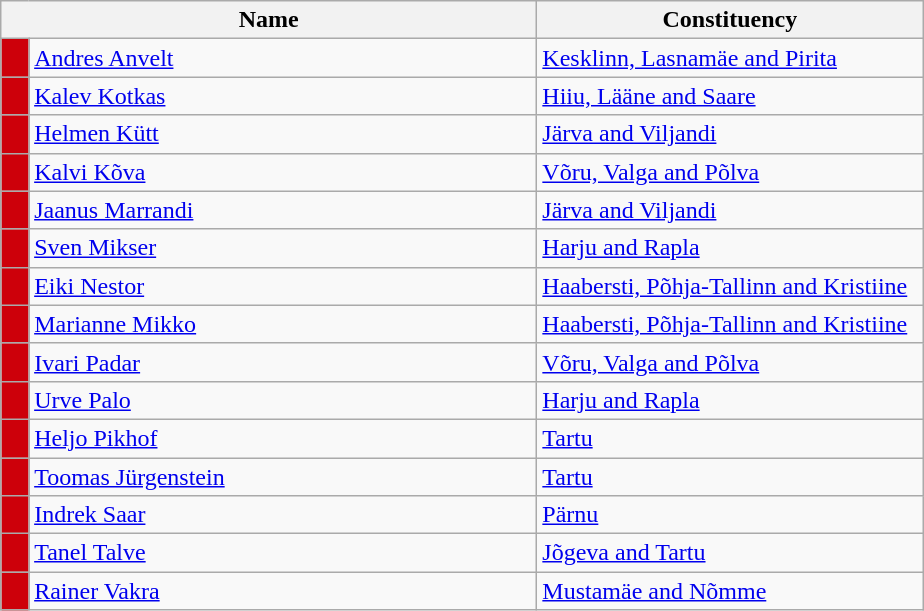<table class="wikitable collapsible collapsed">
<tr>
<th colspan=2 width=350>Name</th>
<th width=250>Constituency</th>
</tr>
<tr>
<td style="background-color:#CD000a"></td>
<td><a href='#'>Andres Anvelt</a></td>
<td><a href='#'>Kesklinn, Lasnamäe and Pirita</a></td>
</tr>
<tr>
<td style="background-color:#CD000a"></td>
<td><a href='#'>Kalev Kotkas</a></td>
<td><a href='#'>Hiiu, Lääne and Saare</a></td>
</tr>
<tr>
<td style="background-color:#CD000a"></td>
<td><a href='#'>Helmen Kütt</a></td>
<td><a href='#'>Järva and Viljandi</a></td>
</tr>
<tr>
<td style="background-color:#CD000a"></td>
<td><a href='#'>Kalvi Kõva</a></td>
<td><a href='#'>Võru, Valga and Põlva</a></td>
</tr>
<tr>
<td style="background-color:#CD000a"></td>
<td><a href='#'>Jaanus Marrandi</a></td>
<td><a href='#'>Järva and Viljandi</a></td>
</tr>
<tr>
<td style="background-color:#CD000a"></td>
<td><a href='#'>Sven Mikser</a></td>
<td><a href='#'>Harju and Rapla</a></td>
</tr>
<tr>
<td style="background-color:#CD000a"></td>
<td><a href='#'>Eiki Nestor</a></td>
<td><a href='#'>Haabersti, Põhja-Tallinn and Kristiine</a></td>
</tr>
<tr>
<td style="background-color:#CD000a"></td>
<td><a href='#'>Marianne Mikko</a></td>
<td><a href='#'>Haabersti, Põhja-Tallinn and Kristiine</a></td>
</tr>
<tr>
<td style="background-color:#CD000a"></td>
<td><a href='#'>Ivari Padar</a></td>
<td><a href='#'>Võru, Valga and Põlva</a></td>
</tr>
<tr>
<td style="background-color:#CD000a"></td>
<td><a href='#'>Urve Palo</a></td>
<td><a href='#'>Harju and Rapla</a></td>
</tr>
<tr>
<td style="background-color:#CD000a"></td>
<td><a href='#'>Heljo Pikhof</a></td>
<td><a href='#'>Tartu</a></td>
</tr>
<tr>
<td style="background-color:#CD000a"></td>
<td><a href='#'>Toomas Jürgenstein</a></td>
<td><a href='#'>Tartu</a></td>
</tr>
<tr>
<td style="background-color:#CD000a"></td>
<td><a href='#'>Indrek Saar</a></td>
<td><a href='#'>Pärnu</a></td>
</tr>
<tr>
<td style="background-color:#CD000a"></td>
<td><a href='#'>Tanel Talve</a></td>
<td><a href='#'>Jõgeva and Tartu</a></td>
</tr>
<tr>
<td style="background-color:#CD000a"></td>
<td><a href='#'>Rainer Vakra</a></td>
<td><a href='#'>Mustamäe and Nõmme</a></td>
</tr>
</table>
